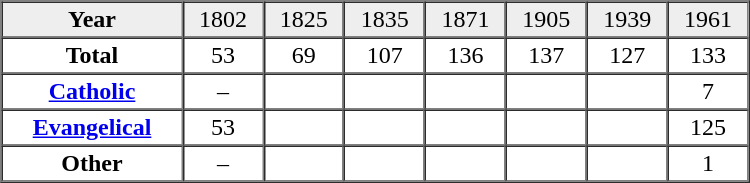<table border="1" cellpadding="2" cellspacing="0" width="500">
<tr bgcolor="#eeeeee" align="center">
<td><strong>Year</strong></td>
<td>1802</td>
<td>1825</td>
<td>1835</td>
<td>1871</td>
<td>1905</td>
<td>1939</td>
<td>1961</td>
</tr>
<tr align="center">
<td><strong>Total</strong></td>
<td>53</td>
<td>69</td>
<td>107</td>
<td>136</td>
<td>137</td>
<td>127</td>
<td>133</td>
</tr>
<tr align="center">
<td><strong><a href='#'>Catholic</a></strong></td>
<td>–</td>
<td> </td>
<td> </td>
<td> </td>
<td> </td>
<td> </td>
<td>7</td>
</tr>
<tr align="center">
<td><strong><a href='#'>Evangelical</a></strong></td>
<td>53</td>
<td> </td>
<td> </td>
<td> </td>
<td> </td>
<td> </td>
<td>125</td>
</tr>
<tr align="center">
<td><strong>Other</strong></td>
<td>–</td>
<td> </td>
<td> </td>
<td> </td>
<td> </td>
<td> </td>
<td>1</td>
</tr>
</table>
